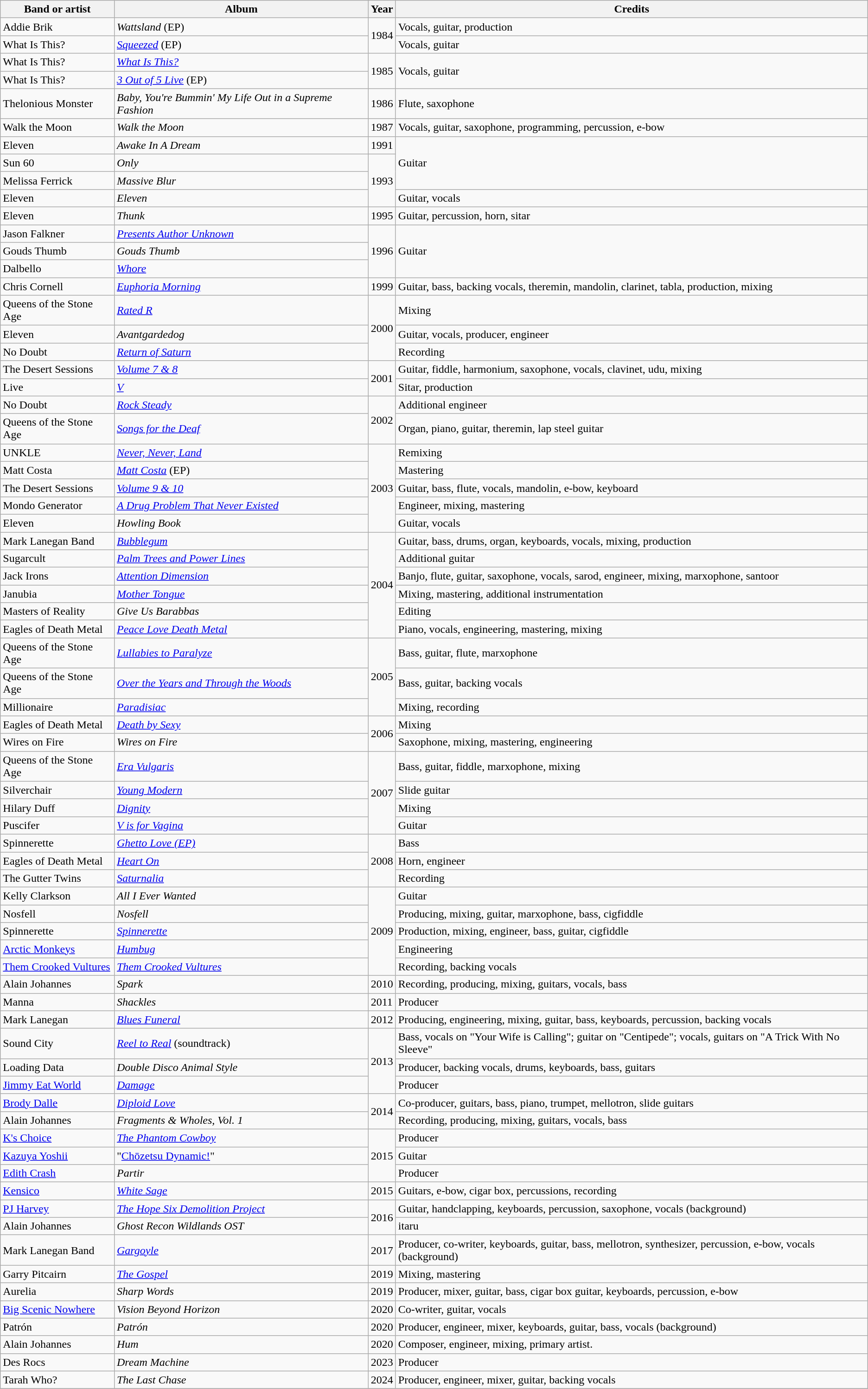<table class="wikitable">
<tr>
<th>Band or artist</th>
<th>Album</th>
<th>Year</th>
<th>Credits</th>
</tr>
<tr>
<td>Addie Brik</td>
<td><em>Wattsland</em> (EP)</td>
<td style="text-align:center;" rowspan="2">1984</td>
<td style="text-align:left;">Vocals, guitar, production</td>
</tr>
<tr>
<td>What Is This?</td>
<td><em><a href='#'>Squeezed</a></em> (EP)</td>
<td style="text-align:left;">Vocals, guitar</td>
</tr>
<tr>
<td>What Is This?</td>
<td><em><a href='#'>What Is This?</a></em></td>
<td style="text-align:center;" rowspan="2">1985</td>
<td style="text-align:left;" rowspan="2">Vocals, guitar</td>
</tr>
<tr>
<td>What Is This?</td>
<td><em><a href='#'>3 Out of 5 Live</a></em> (EP)</td>
</tr>
<tr>
<td>Thelonious Monster</td>
<td><em>Baby, You're Bummin' My Life Out in a Supreme Fashion</em></td>
<td style="text-align:center;">1986</td>
<td style="text-align:left;">Flute, saxophone</td>
</tr>
<tr>
<td>Walk the Moon</td>
<td><em>Walk the Moon</em></td>
<td style="text-align:center;">1987</td>
<td style="text-align:left;">Vocals, guitar, saxophone, programming, percussion, e-bow</td>
</tr>
<tr>
<td>Eleven</td>
<td><em>Awake In A Dream</em></td>
<td style="text-align:center;">1991</td>
<td style="text-align:left;" rowspan="3">Guitar</td>
</tr>
<tr>
<td>Sun 60</td>
<td><em>Only</em></td>
<td style="text-align:center;" rowspan="3">1993</td>
</tr>
<tr>
<td>Melissa Ferrick</td>
<td><em>Massive Blur</em></td>
</tr>
<tr>
<td>Eleven</td>
<td><em>Eleven</em></td>
<td style="text-align:left;">Guitar, vocals</td>
</tr>
<tr>
<td>Eleven</td>
<td><em>Thunk</em></td>
<td>1995</td>
<td style="text-align:left;">Guitar, percussion, horn, sitar</td>
</tr>
<tr>
<td>Jason Falkner</td>
<td><em><a href='#'>Presents Author Unknown</a> </em></td>
<td style="text-align:center;" rowspan="3">1996</td>
<td style="text-align:left;" rowspan="3">Guitar</td>
</tr>
<tr>
<td>Gouds Thumb</td>
<td><em>Gouds Thumb</em></td>
</tr>
<tr>
<td>Dalbello</td>
<td><em><a href='#'>Whore</a></em></td>
</tr>
<tr>
<td>Chris Cornell</td>
<td><em><a href='#'>Euphoria Morning</a></em></td>
<td>1999</td>
<td style="text-align:left;">Guitar, bass, backing vocals, theremin, mandolin, clarinet, tabla, production, mixing</td>
</tr>
<tr>
<td>Queens of the Stone Age</td>
<td><em><a href='#'>Rated R</a></em></td>
<td style="text-align:center;" rowspan="3">2000</td>
<td style="text-align:left;">Mixing</td>
</tr>
<tr>
<td>Eleven</td>
<td><em>Avantgardedog</em></td>
<td style="text-align:left;">Guitar, vocals, producer, engineer</td>
</tr>
<tr>
<td>No Doubt</td>
<td><em><a href='#'>Return of Saturn</a></em></td>
<td style="text-align:left;">Recording</td>
</tr>
<tr>
<td>The Desert Sessions</td>
<td><em><a href='#'>Volume 7 & 8</a></em></td>
<td style="text-align:center;" rowspan="2">2001</td>
<td style="text-align:left;">Guitar, fiddle, harmonium, saxophone, vocals, clavinet, udu, mixing</td>
</tr>
<tr>
<td>Live</td>
<td><em><a href='#'>V</a></em></td>
<td style="text-align:left;">Sitar, production</td>
</tr>
<tr>
<td>No Doubt</td>
<td><em><a href='#'>Rock Steady</a></em></td>
<td style="text-align:center;" rowspan="2">2002</td>
<td style="text-align:left;">Additional engineer</td>
</tr>
<tr>
<td>Queens of the Stone Age</td>
<td><em><a href='#'>Songs for the Deaf</a></em></td>
<td style="text-align:left;">Organ, piano, guitar, theremin, lap steel guitar</td>
</tr>
<tr>
<td>UNKLE</td>
<td><em><a href='#'>Never, Never, Land</a></em></td>
<td style="text-align:center;" rowspan="5">2003</td>
<td style="text-align:left;">Remixing</td>
</tr>
<tr>
<td>Matt Costa</td>
<td><em> <a href='#'>Matt Costa</a></em> (EP)</td>
<td style="text-align:left;">Mastering</td>
</tr>
<tr>
<td>The Desert Sessions</td>
<td><em><a href='#'>Volume 9 & 10</a></em></td>
<td style="text-align:left;">Guitar, bass, flute, vocals, mandolin, e-bow, keyboard</td>
</tr>
<tr>
<td>Mondo Generator</td>
<td><em><a href='#'>A Drug Problem That Never Existed</a></em></td>
<td style="text-align:left;">Engineer, mixing, mastering</td>
</tr>
<tr>
<td>Eleven</td>
<td><em>Howling Book</em></td>
<td style="text-align:left;">Guitar, vocals</td>
</tr>
<tr>
<td>Mark Lanegan Band</td>
<td><em><a href='#'>Bubblegum</a> </em></td>
<td style="text-align:center;" rowspan="6">2004</td>
<td style="text-align:left;">Guitar, bass, drums, organ, keyboards, vocals, mixing, production</td>
</tr>
<tr>
<td>Sugarcult</td>
<td><em><a href='#'>Palm Trees and Power Lines</a></em></td>
<td style="text-align:left;">Additional guitar</td>
</tr>
<tr>
<td>Jack Irons</td>
<td><em><a href='#'>Attention Dimension</a></em></td>
<td style="text-align:left;">Banjo, flute, guitar, saxophone, vocals, sarod, engineer, mixing, marxophone, santoor</td>
</tr>
<tr>
<td>Janubia</td>
<td><em><a href='#'>Mother Tongue</a></em></td>
<td style="text-align:left;">Mixing, mastering, additional instrumentation</td>
</tr>
<tr>
<td>Masters of Reality</td>
<td><em>Give Us Barabbas</em></td>
<td style="text-align:left;">Editing</td>
</tr>
<tr>
<td>Eagles of Death Metal</td>
<td><em><a href='#'>Peace Love Death Metal</a></em></td>
<td style="text-align:left;">Piano, vocals, engineering, mastering, mixing</td>
</tr>
<tr>
<td>Queens of the Stone Age</td>
<td><em><a href='#'>Lullabies to Paralyze</a></em></td>
<td style="text-align:center;" rowspan="3">2005</td>
<td style="text-align:left;">Bass, guitar, flute, marxophone</td>
</tr>
<tr>
<td>Queens of the Stone Age</td>
<td><em><a href='#'>Over the Years and Through the Woods</a></em></td>
<td style="text-align:left;">Bass, guitar, backing vocals</td>
</tr>
<tr>
<td>Millionaire</td>
<td><em><a href='#'>Paradisiac</a></em></td>
<td style="text-align:left;">Mixing, recording</td>
</tr>
<tr>
<td>Eagles of Death Metal</td>
<td><em><a href='#'>Death by Sexy</a></em></td>
<td style="text-align:center;" rowspan="2">2006</td>
<td style="text-align:left;">Mixing</td>
</tr>
<tr>
<td>Wires on Fire</td>
<td><em>Wires on Fire</em></td>
<td style="text-align:left;">Saxophone, mixing, mastering, engineering</td>
</tr>
<tr>
<td>Queens of the Stone Age</td>
<td><em><a href='#'>Era Vulgaris</a></em></td>
<td style="text-align:center;" rowspan="4">2007</td>
<td style="text-align:left;">Bass, guitar, fiddle, marxophone, mixing</td>
</tr>
<tr>
<td>Silverchair</td>
<td><em><a href='#'>Young Modern</a></em></td>
<td style="text-align:left;">Slide guitar</td>
</tr>
<tr>
<td>Hilary Duff</td>
<td><em><a href='#'>Dignity</a></em></td>
<td style="text-align:left;">Mixing</td>
</tr>
<tr>
<td>Puscifer</td>
<td><em><a href='#'>V is for Vagina</a></em></td>
<td style="text-align:left;">Guitar</td>
</tr>
<tr>
<td>Spinnerette</td>
<td><em><a href='#'>Ghetto Love (EP)</a></em></td>
<td style="text-align:center;" rowspan="3">2008</td>
<td style="text-align:left;">Bass</td>
</tr>
<tr>
<td>Eagles of Death Metal</td>
<td><em><a href='#'>Heart On</a></em></td>
<td style="text-align:left;">Horn, engineer</td>
</tr>
<tr>
<td>The Gutter Twins</td>
<td><em><a href='#'>Saturnalia</a></em></td>
<td style="text-align:left;">Recording</td>
</tr>
<tr>
<td>Kelly Clarkson</td>
<td><em>All I Ever Wanted</em></td>
<td style="text-align:center;" rowspan="5">2009</td>
<td style="text-align:left;">Guitar</td>
</tr>
<tr>
<td>Nosfell</td>
<td><em>Nosfell</em></td>
<td style="text-align:left;">Producing, mixing, guitar, marxophone, bass, cigfiddle</td>
</tr>
<tr>
<td>Spinnerette</td>
<td><em><a href='#'>Spinnerette</a></em></td>
<td style="text-align:left;">Production, mixing, engineer, bass, guitar, cigfiddle</td>
</tr>
<tr>
<td><a href='#'>Arctic Monkeys</a></td>
<td><em><a href='#'>Humbug</a></em></td>
<td style="text-align:left;">Engineering</td>
</tr>
<tr>
<td><a href='#'>Them Crooked Vultures</a></td>
<td><em><a href='#'>Them Crooked Vultures</a></em></td>
<td style="text-align:left;">Recording, backing vocals</td>
</tr>
<tr>
<td>Alain Johannes</td>
<td><em>Spark</em></td>
<td>2010</td>
<td style="text-align:left;">Recording, producing, mixing, guitars, vocals, bass</td>
</tr>
<tr>
<td>Manna</td>
<td><em>Shackles</em></td>
<td>2011</td>
<td style="text-align:left;">Producer</td>
</tr>
<tr>
<td>Mark Lanegan</td>
<td><em><a href='#'>Blues Funeral</a></em></td>
<td>2012</td>
<td style="text-align:left;">Producing, engineering, mixing, guitar, bass, keyboards, percussion, backing vocals</td>
</tr>
<tr>
<td>Sound City</td>
<td><em><a href='#'>Reel to Real</a></em> (soundtrack)</td>
<td style="text-align:center;" rowspan="3">2013</td>
<td style="text-align:left;">Bass, vocals on "Your Wife is Calling"; guitar on "Centipede"; vocals, guitars on "A Trick With No Sleeve"</td>
</tr>
<tr>
<td>Loading Data</td>
<td><em>Double Disco Animal Style</em></td>
<td style="text-align:left;">Producer, backing vocals, drums, keyboards, bass, guitars</td>
</tr>
<tr>
<td><a href='#'>Jimmy Eat World</a></td>
<td><em><a href='#'>Damage</a></em></td>
<td style="text-align:left;">Producer</td>
</tr>
<tr>
<td><a href='#'>Brody Dalle</a></td>
<td><em><a href='#'>Diploid Love</a></em></td>
<td style="text-align:center;" rowspan="2">2014</td>
<td style="text-align:left;">Co-producer, guitars, bass, piano, trumpet, mellotron, slide guitars</td>
</tr>
<tr>
<td>Alain Johannes</td>
<td><em>Fragments & Wholes, Vol. 1</em></td>
<td style="text-align:left;">Recording, producing, mixing, guitars, vocals, bass</td>
</tr>
<tr>
<td><a href='#'>K's Choice</a></td>
<td><em><a href='#'>The Phantom Cowboy</a></em></td>
<td style="text-align:left;" rowspan="3">2015</td>
<td>Producer</td>
</tr>
<tr>
<td><a href='#'>Kazuya Yoshii</a></td>
<td>"<a href='#'>Chōzetsu Dynamic!</a>"</td>
<td>Guitar</td>
</tr>
<tr>
<td><a href='#'>Edith Crash</a></td>
<td><em>Partir</em></td>
<td>Producer</td>
</tr>
<tr>
<td><a href='#'>Kensico</a></td>
<td><em><a href='#'>White Sage</a></em></td>
<td>2015</td>
<td>Guitars, e-bow, cigar box, percussions, recording</td>
</tr>
<tr>
<td><a href='#'>PJ Harvey</a></td>
<td><em><a href='#'>The Hope Six Demolition Project</a></em></td>
<td style="text-align:left;" rowspan="2">2016</td>
<td>Guitar, handclapping, keyboards, percussion, saxophone, vocals (background)</td>
</tr>
<tr>
<td>Alain Johannes</td>
<td><em>Ghost Recon Wildlands OST</em></td>
<td>itaru</td>
</tr>
<tr>
<td>Mark Lanegan Band</td>
<td><em><a href='#'>Gargoyle</a></em></td>
<td>2017</td>
<td style="text-align:left;">Producer, co-writer, keyboards, guitar, bass, mellotron, synthesizer, percussion, e-bow, vocals (background)</td>
</tr>
<tr>
<td>Garry Pitcairn</td>
<td><em><a href='#'>The Gospel</a></em></td>
<td>2019</td>
<td style="text-align:left;">Mixing, mastering</td>
</tr>
<tr>
<td>Aurelia</td>
<td><em>Sharp Words</em></td>
<td>2019</td>
<td style="text-align:left;">Producer, mixer, guitar, bass, cigar box guitar, keyboards, percussion, e-bow</td>
</tr>
<tr>
<td><a href='#'>Big Scenic Nowhere</a></td>
<td><em>Vision Beyond Horizon</em></td>
<td>2020</td>
<td style="text-align:left;">Co-writer, guitar, vocals</td>
</tr>
<tr>
<td>Patrón</td>
<td><em>Patrón</em></td>
<td>2020</td>
<td style="text-align:left;">Producer, engineer, mixer, keyboards, guitar, bass, vocals (background)</td>
</tr>
<tr>
<td>Alain Johannes</td>
<td><em>Hum</em></td>
<td>2020</td>
<td style="text-align:left;">Composer, engineer, mixing, primary artist.</td>
</tr>
<tr>
<td>Des Rocs</td>
<td><em>Dream Machine</em></td>
<td>2023</td>
<td style="text-align:left;">Producer</td>
</tr>
<tr>
<td>Tarah Who?</td>
<td><em>The Last Chase</em></td>
<td>2024</td>
<td style="text-align:left;">Producer, engineer, mixer, guitar, backing vocals</td>
</tr>
<tr>
</tr>
</table>
